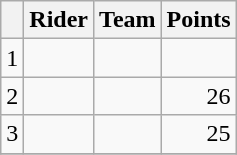<table class="wikitable">
<tr>
<th></th>
<th>Rider</th>
<th>Team</th>
<th>Points</th>
</tr>
<tr>
<td>1</td>
<td>  </td>
<td></td>
<td align="right"></td>
</tr>
<tr>
<td>2</td>
<td></td>
<td></td>
<td align="right">26</td>
</tr>
<tr>
<td>3</td>
<td></td>
<td></td>
<td align="right">25</td>
</tr>
<tr>
</tr>
</table>
